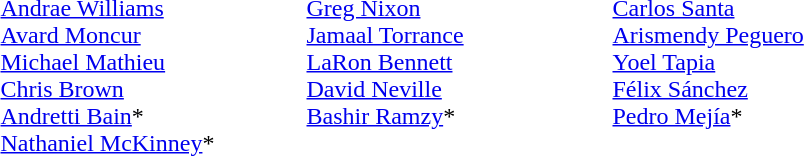<table>
<tr>
<td width=200 valign=top><em></em><br><a href='#'>Andrae Williams</a><br><a href='#'>Avard Moncur</a><br><a href='#'>Michael Mathieu</a><br><a href='#'>Chris Brown</a><br><a href='#'>Andretti Bain</a>*<br><a href='#'>Nathaniel McKinney</a>*</td>
<td width=200 valign=top><em></em><br><a href='#'>Greg Nixon</a><br><a href='#'>Jamaal Torrance</a><br><a href='#'>LaRon Bennett</a><br><a href='#'>David Neville</a><br><a href='#'>Bashir Ramzy</a>*</td>
<td width=200 valign=top><em></em><br><a href='#'>Carlos Santa</a><br><a href='#'>Arismendy Peguero</a><br><a href='#'>Yoel Tapia</a><br><a href='#'>Félix Sánchez</a><br><a href='#'>Pedro Mejía</a>*</td>
</tr>
</table>
